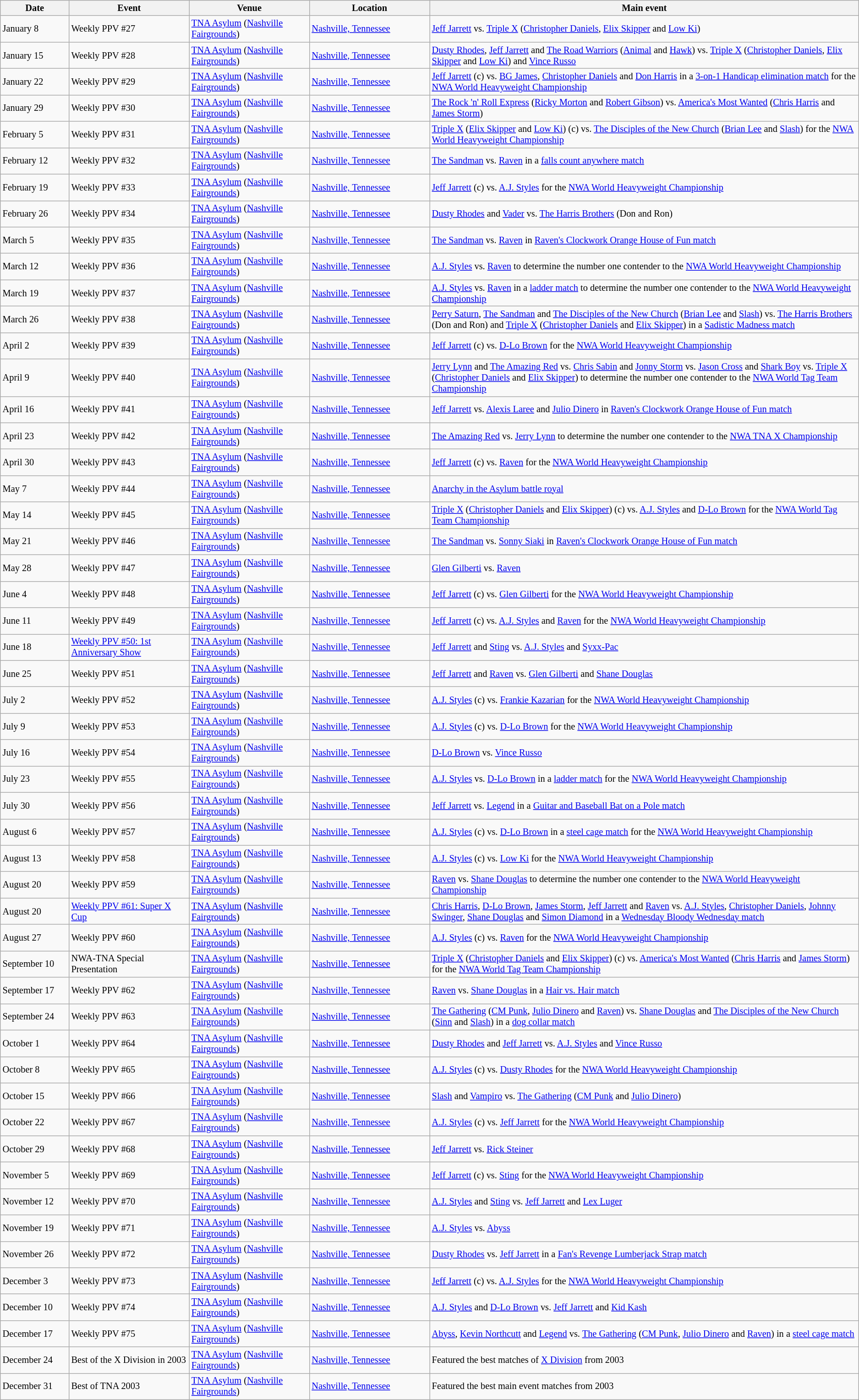<table class="sortable wikitable succession-box" style="font-size:85%;">
<tr>
<th width=8%>Date</th>
<th width=14%>Event</th>
<th width=14%>Venue</th>
<th width=14%>Location</th>
<th width=50%>Main event</th>
</tr>
<tr>
<td>January 8</td>
<td>Weekly PPV #27</td>
<td><a href='#'>TNA Asylum</a> (<a href='#'>Nashville Fairgrounds</a>)</td>
<td><a href='#'>Nashville, Tennessee</a></td>
<td><a href='#'>Jeff Jarrett</a> vs. <a href='#'>Triple X</a> (<a href='#'>Christopher Daniels</a>, <a href='#'>Elix Skipper</a> and <a href='#'>Low Ki</a>)</td>
</tr>
<tr>
<td>January 15</td>
<td>Weekly PPV #28</td>
<td><a href='#'>TNA Asylum</a> (<a href='#'>Nashville Fairgrounds</a>)</td>
<td><a href='#'>Nashville, Tennessee</a></td>
<td><a href='#'>Dusty Rhodes</a>, <a href='#'>Jeff Jarrett</a> and <a href='#'>The Road Warriors</a> (<a href='#'>Animal</a> and <a href='#'>Hawk</a>) vs. <a href='#'>Triple X</a> (<a href='#'>Christopher Daniels</a>, <a href='#'>Elix Skipper</a> and <a href='#'>Low Ki</a>) and <a href='#'>Vince Russo</a></td>
</tr>
<tr>
<td>January 22</td>
<td>Weekly PPV #29</td>
<td><a href='#'>TNA Asylum</a> (<a href='#'>Nashville Fairgrounds</a>)</td>
<td><a href='#'>Nashville, Tennessee</a></td>
<td><a href='#'>Jeff Jarrett</a> (c) vs. <a href='#'>BG James</a>, <a href='#'>Christopher Daniels</a> and <a href='#'>Don Harris</a> in a <a href='#'>3-on-1 Handicap elimination match</a> for the <a href='#'>NWA World Heavyweight Championship</a></td>
</tr>
<tr>
<td>January 29</td>
<td>Weekly PPV #30</td>
<td><a href='#'>TNA Asylum</a> (<a href='#'>Nashville Fairgrounds</a>)</td>
<td><a href='#'>Nashville, Tennessee</a></td>
<td><a href='#'>The Rock 'n' Roll Express</a> (<a href='#'>Ricky Morton</a> and <a href='#'>Robert Gibson</a>) vs. <a href='#'>America's Most Wanted</a> (<a href='#'>Chris Harris</a> and <a href='#'>James Storm</a>)</td>
</tr>
<tr>
<td>February 5</td>
<td>Weekly PPV #31</td>
<td><a href='#'>TNA Asylum</a> (<a href='#'>Nashville Fairgrounds</a>)</td>
<td><a href='#'>Nashville, Tennessee</a></td>
<td><a href='#'>Triple X</a> (<a href='#'>Elix Skipper</a> and <a href='#'>Low Ki</a>) (c) vs. <a href='#'>The Disciples of the New Church</a> (<a href='#'>Brian Lee</a> and <a href='#'>Slash</a>) for the <a href='#'>NWA World Heavyweight Championship</a></td>
</tr>
<tr>
<td>February 12</td>
<td>Weekly PPV #32</td>
<td><a href='#'>TNA Asylum</a> (<a href='#'>Nashville Fairgrounds</a>)</td>
<td><a href='#'>Nashville, Tennessee</a></td>
<td><a href='#'>The Sandman</a> vs. <a href='#'>Raven</a> in a <a href='#'>falls count anywhere match</a></td>
</tr>
<tr>
<td>February 19</td>
<td>Weekly PPV #33</td>
<td><a href='#'>TNA Asylum</a> (<a href='#'>Nashville Fairgrounds</a>)</td>
<td><a href='#'>Nashville, Tennessee</a></td>
<td><a href='#'>Jeff Jarrett</a> (c) vs. <a href='#'>A.J. Styles</a> for the <a href='#'>NWA World Heavyweight Championship</a></td>
</tr>
<tr>
<td>February 26</td>
<td>Weekly PPV #34</td>
<td><a href='#'>TNA Asylum</a> (<a href='#'>Nashville Fairgrounds</a>)</td>
<td><a href='#'>Nashville, Tennessee</a></td>
<td><a href='#'>Dusty Rhodes</a> and <a href='#'>Vader</a> vs. <a href='#'>The Harris Brothers</a> (Don and Ron)</td>
</tr>
<tr>
<td>March 5</td>
<td>Weekly PPV #35</td>
<td><a href='#'>TNA Asylum</a> (<a href='#'>Nashville Fairgrounds</a>)</td>
<td><a href='#'>Nashville, Tennessee</a></td>
<td><a href='#'>The Sandman</a> vs. <a href='#'>Raven</a> in <a href='#'>Raven's Clockwork Orange House of Fun match</a></td>
</tr>
<tr>
<td>March 12</td>
<td>Weekly PPV #36</td>
<td><a href='#'>TNA Asylum</a> (<a href='#'>Nashville Fairgrounds</a>)</td>
<td><a href='#'>Nashville, Tennessee</a></td>
<td><a href='#'>A.J. Styles</a> vs. <a href='#'>Raven</a> to determine the number one contender to the <a href='#'>NWA World Heavyweight Championship</a></td>
</tr>
<tr>
<td>March 19</td>
<td>Weekly PPV #37</td>
<td><a href='#'>TNA Asylum</a> (<a href='#'>Nashville Fairgrounds</a>)</td>
<td><a href='#'>Nashville, Tennessee</a></td>
<td><a href='#'>A.J. Styles</a> vs. <a href='#'>Raven</a> in a <a href='#'>ladder match</a> to determine the number one contender to the <a href='#'>NWA World Heavyweight Championship</a></td>
</tr>
<tr>
<td>March 26</td>
<td>Weekly PPV #38</td>
<td><a href='#'>TNA Asylum</a> (<a href='#'>Nashville Fairgrounds</a>)</td>
<td><a href='#'>Nashville, Tennessee</a></td>
<td><a href='#'>Perry Saturn</a>, <a href='#'>The Sandman</a> and <a href='#'>The Disciples of the New Church</a> (<a href='#'>Brian Lee</a> and <a href='#'>Slash</a>) vs. <a href='#'>The Harris Brothers</a> (Don and Ron) and <a href='#'>Triple X</a> (<a href='#'>Christopher Daniels</a> and <a href='#'>Elix Skipper</a>) in a <a href='#'>Sadistic Madness match</a></td>
</tr>
<tr>
<td>April 2</td>
<td>Weekly PPV #39</td>
<td><a href='#'>TNA Asylum</a> (<a href='#'>Nashville Fairgrounds</a>)</td>
<td><a href='#'>Nashville, Tennessee</a></td>
<td><a href='#'>Jeff Jarrett</a> (c) vs. <a href='#'>D-Lo Brown</a> for the <a href='#'>NWA World Heavyweight Championship</a></td>
</tr>
<tr>
<td>April 9</td>
<td>Weekly PPV #40</td>
<td><a href='#'>TNA Asylum</a> (<a href='#'>Nashville Fairgrounds</a>)</td>
<td><a href='#'>Nashville, Tennessee</a></td>
<td><a href='#'>Jerry Lynn</a> and <a href='#'>The Amazing Red</a> vs. <a href='#'>Chris Sabin</a> and <a href='#'>Jonny Storm</a> vs. <a href='#'>Jason Cross</a> and <a href='#'>Shark Boy</a> vs. <a href='#'>Triple X</a> (<a href='#'>Christopher Daniels</a> and <a href='#'>Elix Skipper</a>) to determine the number one contender to the <a href='#'>NWA World Tag Team Championship</a></td>
</tr>
<tr>
<td>April 16</td>
<td>Weekly PPV #41</td>
<td><a href='#'>TNA Asylum</a> (<a href='#'>Nashville Fairgrounds</a>)</td>
<td><a href='#'>Nashville, Tennessee</a></td>
<td><a href='#'>Jeff Jarrett</a> vs. <a href='#'>Alexis Laree</a> and <a href='#'>Julio Dinero</a> in <a href='#'>Raven's Clockwork Orange House of Fun match</a></td>
</tr>
<tr>
<td>April 23</td>
<td>Weekly PPV #42</td>
<td><a href='#'>TNA Asylum</a> (<a href='#'>Nashville Fairgrounds</a>)</td>
<td><a href='#'>Nashville, Tennessee</a></td>
<td><a href='#'>The Amazing Red</a> vs. <a href='#'>Jerry Lynn</a> to determine the number one contender to the <a href='#'>NWA TNA X Championship</a></td>
</tr>
<tr>
<td>April 30</td>
<td>Weekly PPV #43</td>
<td><a href='#'>TNA Asylum</a> (<a href='#'>Nashville Fairgrounds</a>)</td>
<td><a href='#'>Nashville, Tennessee</a></td>
<td><a href='#'>Jeff Jarrett</a> (c) vs. <a href='#'>Raven</a> for the <a href='#'>NWA World Heavyweight Championship</a></td>
</tr>
<tr>
<td>May 7</td>
<td>Weekly PPV #44</td>
<td><a href='#'>TNA Asylum</a> (<a href='#'>Nashville Fairgrounds</a>)</td>
<td><a href='#'>Nashville, Tennessee</a></td>
<td><a href='#'>Anarchy in the Asylum battle royal</a></td>
</tr>
<tr>
<td>May 14</td>
<td>Weekly PPV #45</td>
<td><a href='#'>TNA Asylum</a> (<a href='#'>Nashville Fairgrounds</a>)</td>
<td><a href='#'>Nashville, Tennessee</a></td>
<td><a href='#'>Triple X</a> (<a href='#'>Christopher Daniels</a> and <a href='#'>Elix Skipper</a>) (c) vs. <a href='#'>A.J. Styles</a> and <a href='#'>D-Lo Brown</a> for the <a href='#'>NWA World Tag Team Championship</a></td>
</tr>
<tr>
<td>May 21</td>
<td>Weekly PPV #46</td>
<td><a href='#'>TNA Asylum</a> (<a href='#'>Nashville Fairgrounds</a>)</td>
<td><a href='#'>Nashville, Tennessee</a></td>
<td><a href='#'>The Sandman</a> vs. <a href='#'>Sonny Siaki</a> in <a href='#'>Raven's Clockwork Orange House of Fun match</a></td>
</tr>
<tr>
<td>May 28</td>
<td>Weekly PPV #47</td>
<td><a href='#'>TNA Asylum</a> (<a href='#'>Nashville Fairgrounds</a>)</td>
<td><a href='#'>Nashville, Tennessee</a></td>
<td><a href='#'>Glen Gilberti</a> vs. <a href='#'>Raven</a></td>
</tr>
<tr>
<td>June 4</td>
<td>Weekly PPV #48</td>
<td><a href='#'>TNA Asylum</a> (<a href='#'>Nashville Fairgrounds</a>)</td>
<td><a href='#'>Nashville, Tennessee</a></td>
<td><a href='#'>Jeff Jarrett</a> (c) vs. <a href='#'>Glen Gilberti</a> for the <a href='#'>NWA World Heavyweight Championship</a></td>
</tr>
<tr>
<td>June 11</td>
<td>Weekly PPV #49</td>
<td><a href='#'>TNA Asylum</a> (<a href='#'>Nashville Fairgrounds</a>)</td>
<td><a href='#'>Nashville, Tennessee</a></td>
<td><a href='#'>Jeff Jarrett</a> (c) vs. <a href='#'>A.J. Styles</a> and <a href='#'>Raven</a> for the <a href='#'>NWA World Heavyweight Championship</a></td>
</tr>
<tr>
<td>June 18</td>
<td><a href='#'>Weekly PPV #50: 1st Anniversary Show</a></td>
<td><a href='#'>TNA Asylum</a> (<a href='#'>Nashville Fairgrounds</a>)</td>
<td><a href='#'>Nashville, Tennessee</a></td>
<td><a href='#'>Jeff Jarrett</a> and <a href='#'>Sting</a> vs. <a href='#'>A.J. Styles</a> and <a href='#'>Syxx-Pac</a></td>
</tr>
<tr>
<td>June 25</td>
<td>Weekly PPV #51</td>
<td><a href='#'>TNA Asylum</a> (<a href='#'>Nashville Fairgrounds</a>)</td>
<td><a href='#'>Nashville, Tennessee</a></td>
<td><a href='#'>Jeff Jarrett</a> and <a href='#'>Raven</a> vs. <a href='#'>Glen Gilberti</a> and <a href='#'>Shane Douglas</a></td>
</tr>
<tr>
<td>July 2</td>
<td>Weekly PPV #52</td>
<td><a href='#'>TNA Asylum</a> (<a href='#'>Nashville Fairgrounds</a>)</td>
<td><a href='#'>Nashville, Tennessee</a></td>
<td><a href='#'>A.J. Styles</a> (c) vs. <a href='#'>Frankie Kazarian</a> for the <a href='#'>NWA World Heavyweight Championship</a></td>
</tr>
<tr>
<td>July 9</td>
<td>Weekly PPV #53</td>
<td><a href='#'>TNA Asylum</a> (<a href='#'>Nashville Fairgrounds</a>)</td>
<td><a href='#'>Nashville, Tennessee</a></td>
<td><a href='#'>A.J. Styles</a> (c) vs. <a href='#'>D-Lo Brown</a> for the <a href='#'>NWA World Heavyweight Championship</a></td>
</tr>
<tr>
<td>July 16</td>
<td>Weekly PPV #54</td>
<td><a href='#'>TNA Asylum</a> (<a href='#'>Nashville Fairgrounds</a>)</td>
<td><a href='#'>Nashville, Tennessee</a></td>
<td><a href='#'>D-Lo Brown</a> vs. <a href='#'>Vince Russo</a></td>
</tr>
<tr>
<td>July 23</td>
<td>Weekly PPV #55</td>
<td><a href='#'>TNA Asylum</a> (<a href='#'>Nashville Fairgrounds</a>)</td>
<td><a href='#'>Nashville, Tennessee</a></td>
<td><a href='#'>A.J. Styles</a> vs. <a href='#'>D-Lo Brown</a> in a <a href='#'>ladder match</a> for the <a href='#'>NWA World Heavyweight Championship</a></td>
</tr>
<tr>
<td>July 30</td>
<td>Weekly PPV #56</td>
<td><a href='#'>TNA Asylum</a> (<a href='#'>Nashville Fairgrounds</a>)</td>
<td><a href='#'>Nashville, Tennessee</a></td>
<td><a href='#'>Jeff Jarrett</a> vs. <a href='#'>Legend</a> in a <a href='#'>Guitar and Baseball Bat on a Pole match</a></td>
</tr>
<tr>
<td>August 6</td>
<td>Weekly PPV #57</td>
<td><a href='#'>TNA Asylum</a> (<a href='#'>Nashville Fairgrounds</a>)</td>
<td><a href='#'>Nashville, Tennessee</a></td>
<td><a href='#'>A.J. Styles</a> (c) vs. <a href='#'>D-Lo Brown</a> in a <a href='#'>steel cage match</a> for the <a href='#'>NWA World Heavyweight Championship</a></td>
</tr>
<tr>
<td>August 13</td>
<td>Weekly PPV #58</td>
<td><a href='#'>TNA Asylum</a> (<a href='#'>Nashville Fairgrounds</a>)</td>
<td><a href='#'>Nashville, Tennessee</a></td>
<td><a href='#'>A.J. Styles</a> (c) vs. <a href='#'>Low Ki</a> for the <a href='#'>NWA World Heavyweight Championship</a></td>
</tr>
<tr>
<td>August 20</td>
<td>Weekly PPV #59</td>
<td><a href='#'>TNA Asylum</a> (<a href='#'>Nashville Fairgrounds</a>)</td>
<td><a href='#'>Nashville, Tennessee</a></td>
<td><a href='#'>Raven</a> vs. <a href='#'>Shane Douglas</a> to determine the number one contender to the <a href='#'>NWA World Heavyweight Championship</a></td>
</tr>
<tr>
<td>August 20<br></td>
<td><a href='#'>Weekly PPV #61: Super X Cup</a></td>
<td><a href='#'>TNA Asylum</a> (<a href='#'>Nashville Fairgrounds</a>)</td>
<td><a href='#'>Nashville, Tennessee</a></td>
<td><a href='#'>Chris Harris</a>, <a href='#'>D-Lo Brown</a>, <a href='#'>James Storm</a>, <a href='#'>Jeff Jarrett</a> and <a href='#'>Raven</a> vs. <a href='#'>A.J. Styles</a>, <a href='#'>Christopher Daniels</a>, <a href='#'>Johnny Swinger</a>, <a href='#'>Shane Douglas</a> and <a href='#'>Simon Diamond</a> in a <a href='#'>Wednesday Bloody Wednesday match</a></td>
</tr>
<tr>
<td>August 27</td>
<td>Weekly PPV #60</td>
<td><a href='#'>TNA Asylum</a> (<a href='#'>Nashville Fairgrounds</a>)</td>
<td><a href='#'>Nashville, Tennessee</a></td>
<td><a href='#'>A.J. Styles</a> (c) vs. <a href='#'>Raven</a> for the <a href='#'>NWA World Heavyweight Championship</a></td>
</tr>
<tr>
<td>September 10</td>
<td>NWA-TNA Special Presentation</td>
<td><a href='#'>TNA Asylum</a> (<a href='#'>Nashville Fairgrounds</a>)</td>
<td><a href='#'>Nashville, Tennessee</a></td>
<td><a href='#'>Triple X</a> (<a href='#'>Christopher Daniels</a> and <a href='#'>Elix Skipper</a>) (c) vs. <a href='#'>America's Most Wanted</a> (<a href='#'>Chris Harris</a> and <a href='#'>James Storm</a>) for the <a href='#'>NWA World Tag Team Championship</a></td>
</tr>
<tr>
<td>September 17</td>
<td>Weekly PPV #62</td>
<td><a href='#'>TNA Asylum</a> (<a href='#'>Nashville Fairgrounds</a>)</td>
<td><a href='#'>Nashville, Tennessee</a></td>
<td><a href='#'>Raven</a> vs. <a href='#'>Shane Douglas</a> in a <a href='#'>Hair vs. Hair match</a></td>
</tr>
<tr>
<td>September 24</td>
<td>Weekly PPV #63</td>
<td><a href='#'>TNA Asylum</a> (<a href='#'>Nashville Fairgrounds</a>)</td>
<td><a href='#'>Nashville, Tennessee</a></td>
<td><a href='#'>The Gathering</a> (<a href='#'>CM Punk</a>, <a href='#'>Julio Dinero</a> and <a href='#'>Raven</a>) vs. <a href='#'>Shane Douglas</a> and <a href='#'>The Disciples of the New Church</a> (<a href='#'>Sinn</a> and <a href='#'>Slash</a>) in a <a href='#'>dog collar match</a></td>
</tr>
<tr>
<td>October 1</td>
<td>Weekly PPV #64</td>
<td><a href='#'>TNA Asylum</a> (<a href='#'>Nashville Fairgrounds</a>)</td>
<td><a href='#'>Nashville, Tennessee</a></td>
<td><a href='#'>Dusty Rhodes</a> and <a href='#'>Jeff Jarrett</a> vs. <a href='#'>A.J. Styles</a> and <a href='#'>Vince Russo</a></td>
</tr>
<tr>
<td>October 8</td>
<td>Weekly PPV #65</td>
<td><a href='#'>TNA Asylum</a> (<a href='#'>Nashville Fairgrounds</a>)</td>
<td><a href='#'>Nashville, Tennessee</a></td>
<td><a href='#'>A.J. Styles</a> (c) vs. <a href='#'>Dusty Rhodes</a> for the <a href='#'>NWA World Heavyweight Championship</a></td>
</tr>
<tr>
<td>October 15</td>
<td>Weekly PPV #66</td>
<td><a href='#'>TNA Asylum</a> (<a href='#'>Nashville Fairgrounds</a>)</td>
<td><a href='#'>Nashville, Tennessee</a></td>
<td><a href='#'>Slash</a> and <a href='#'>Vampiro</a> vs. <a href='#'>The Gathering</a> (<a href='#'>CM Punk</a> and <a href='#'>Julio Dinero</a>)</td>
</tr>
<tr>
<td>October 22</td>
<td>Weekly PPV #67</td>
<td><a href='#'>TNA Asylum</a> (<a href='#'>Nashville Fairgrounds</a>)</td>
<td><a href='#'>Nashville, Tennessee</a></td>
<td><a href='#'>A.J. Styles</a> (c) vs. <a href='#'>Jeff Jarrett</a> for the <a href='#'>NWA World Heavyweight Championship</a></td>
</tr>
<tr>
<td>October 29</td>
<td>Weekly PPV #68</td>
<td><a href='#'>TNA Asylum</a> (<a href='#'>Nashville Fairgrounds</a>)</td>
<td><a href='#'>Nashville, Tennessee</a></td>
<td><a href='#'>Jeff Jarrett</a> vs. <a href='#'>Rick Steiner</a></td>
</tr>
<tr>
<td>November 5</td>
<td>Weekly PPV #69</td>
<td><a href='#'>TNA Asylum</a> (<a href='#'>Nashville Fairgrounds</a>)</td>
<td><a href='#'>Nashville, Tennessee</a></td>
<td><a href='#'>Jeff Jarrett</a> (c) vs. <a href='#'>Sting</a> for the <a href='#'>NWA World Heavyweight Championship</a></td>
</tr>
<tr>
<td>November 12</td>
<td>Weekly PPV #70</td>
<td><a href='#'>TNA Asylum</a> (<a href='#'>Nashville Fairgrounds</a>)</td>
<td><a href='#'>Nashville, Tennessee</a></td>
<td><a href='#'>A.J. Styles</a> and <a href='#'>Sting</a> vs. <a href='#'>Jeff Jarrett</a> and <a href='#'>Lex Luger</a></td>
</tr>
<tr>
<td>November 19</td>
<td>Weekly PPV #71</td>
<td><a href='#'>TNA Asylum</a> (<a href='#'>Nashville Fairgrounds</a>)</td>
<td><a href='#'>Nashville, Tennessee</a></td>
<td><a href='#'>A.J. Styles</a> vs. <a href='#'>Abyss</a></td>
</tr>
<tr>
<td>November 26</td>
<td>Weekly PPV #72</td>
<td><a href='#'>TNA Asylum</a> (<a href='#'>Nashville Fairgrounds</a>)</td>
<td><a href='#'>Nashville, Tennessee</a></td>
<td><a href='#'>Dusty Rhodes</a> vs. <a href='#'>Jeff Jarrett</a> in a <a href='#'>Fan's Revenge Lumberjack Strap match</a></td>
</tr>
<tr>
<td>December 3</td>
<td>Weekly PPV #73</td>
<td><a href='#'>TNA Asylum</a> (<a href='#'>Nashville Fairgrounds</a>)</td>
<td><a href='#'>Nashville, Tennessee</a></td>
<td><a href='#'>Jeff Jarrett</a> (c) vs. <a href='#'>A.J. Styles</a> for the <a href='#'>NWA World Heavyweight Championship</a></td>
</tr>
<tr>
<td>December 10</td>
<td>Weekly PPV #74</td>
<td><a href='#'>TNA Asylum</a> (<a href='#'>Nashville Fairgrounds</a>)</td>
<td><a href='#'>Nashville, Tennessee</a></td>
<td><a href='#'>A.J. Styles</a> and <a href='#'>D-Lo Brown</a> vs. <a href='#'>Jeff Jarrett</a> and <a href='#'>Kid Kash</a></td>
</tr>
<tr>
<td>December 17</td>
<td>Weekly PPV #75</td>
<td><a href='#'>TNA Asylum</a> (<a href='#'>Nashville Fairgrounds</a>)</td>
<td><a href='#'>Nashville, Tennessee</a></td>
<td><a href='#'>Abyss</a>, <a href='#'>Kevin Northcutt</a> and <a href='#'>Legend</a> vs. <a href='#'>The Gathering</a> (<a href='#'>CM Punk</a>, <a href='#'>Julio Dinero</a> and <a href='#'>Raven</a>) in a <a href='#'>steel cage match</a></td>
</tr>
<tr>
<td>December 24</td>
<td>Best of the X Division in 2003</td>
<td><a href='#'>TNA Asylum</a> (<a href='#'>Nashville Fairgrounds</a>)</td>
<td><a href='#'>Nashville, Tennessee</a></td>
<td>Featured the best matches of <a href='#'>X Division</a> from 2003</td>
</tr>
<tr>
<td>December 31</td>
<td>Best of TNA 2003</td>
<td><a href='#'>TNA Asylum</a> (<a href='#'>Nashville Fairgrounds</a>)</td>
<td><a href='#'>Nashville, Tennessee</a></td>
<td>Featured the best main event matches from 2003</td>
</tr>
</table>
